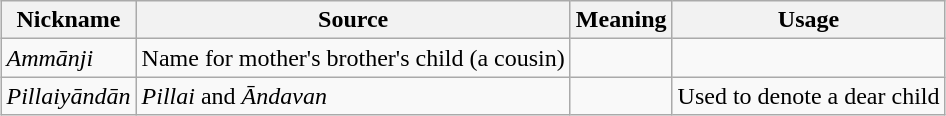<table class="wikitable" style="margin:1em auto;" border = "2">
<tr>
<th><strong>Nickname</strong></th>
<th><strong>Source</strong></th>
<th><strong>Meaning</strong></th>
<th><strong>Usage</strong></th>
</tr>
<tr>
<td><em>Ammānji</em></td>
<td>Name for mother's brother's child (a cousin)</td>
<td></td>
</tr>
<tr>
<td><em>Pillaiyāndān</em></td>
<td><em>Pillai</em> and <em>Āndavan</em></td>
<td></td>
<td>Used to denote a dear child</td>
</tr>
</table>
